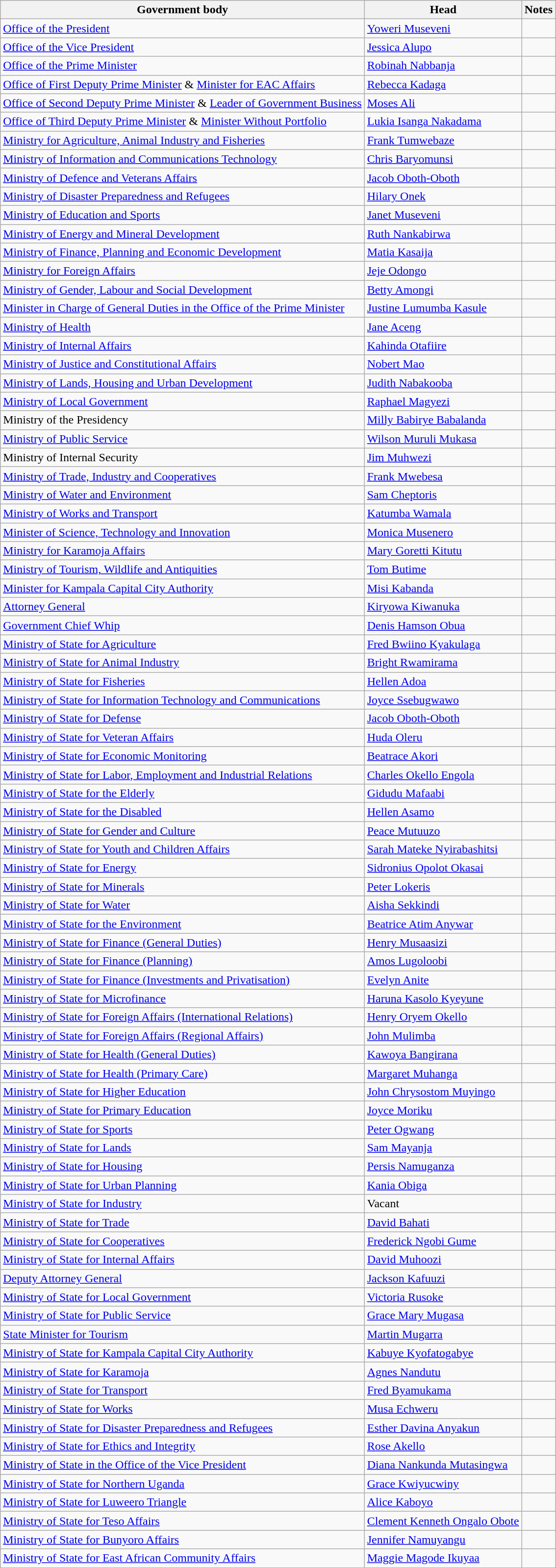<table class="wikitable">
<tr>
<th>Government body</th>
<th>Head</th>
<th>Notes</th>
</tr>
<tr>
<td><a href='#'>Office of the President</a></td>
<td><a href='#'>Yoweri Museveni</a></td>
<td></td>
</tr>
<tr>
<td><a href='#'>Office of the Vice President</a></td>
<td><a href='#'>Jessica Alupo</a></td>
<td></td>
</tr>
<tr>
<td><a href='#'>Office of the Prime Minister</a></td>
<td><a href='#'>Robinah Nabbanja</a></td>
<td></td>
</tr>
<tr>
<td><a href='#'>Office of First Deputy Prime Minister</a> & <a href='#'>Minister for EAC Affairs</a></td>
<td><a href='#'>Rebecca Kadaga</a></td>
<td></td>
</tr>
<tr>
<td><a href='#'>Office of Second Deputy Prime Minister</a> & <a href='#'>Leader of Government Business</a></td>
<td><a href='#'>Moses Ali</a></td>
<td></td>
</tr>
<tr>
<td><a href='#'>Office of Third Deputy Prime Minister</a> & <a href='#'>Minister Without Portfolio</a></td>
<td><a href='#'>Lukia Isanga Nakadama</a></td>
<td></td>
</tr>
<tr>
<td><a href='#'>Ministry for Agriculture, Animal Industry and Fisheries</a></td>
<td><a href='#'>Frank Tumwebaze</a></td>
<td></td>
</tr>
<tr>
<td><a href='#'>Ministry of Information and Communications Technology</a></td>
<td><a href='#'>Chris Baryomunsi</a></td>
<td></td>
</tr>
<tr>
<td><a href='#'>Ministry of Defence and Veterans Affairs</a></td>
<td><a href='#'>Jacob Oboth-Oboth</a></td>
<td></td>
</tr>
<tr>
<td><a href='#'> Ministry of Disaster Preparedness and Refugees</a></td>
<td><a href='#'>Hilary Onek</a></td>
<td></td>
</tr>
<tr>
<td><a href='#'>Ministry of Education and Sports</a></td>
<td><a href='#'>Janet Museveni</a></td>
<td></td>
</tr>
<tr>
<td><a href='#'>Ministry of Energy and Mineral Development</a></td>
<td><a href='#'>Ruth Nankabirwa</a></td>
<td></td>
</tr>
<tr>
<td><a href='#'>Ministry of Finance, Planning and Economic Development</a></td>
<td><a href='#'>Matia Kasaija</a></td>
<td></td>
</tr>
<tr>
<td><a href='#'>Ministry for Foreign Affairs</a></td>
<td><a href='#'>Jeje Odongo</a></td>
<td></td>
</tr>
<tr>
<td><a href='#'> Ministry of Gender, Labour and Social Development</a></td>
<td><a href='#'>Betty Amongi</a></td>
<td></td>
</tr>
<tr>
<td><a href='#'>Minister in Charge of General Duties in the Office of the Prime Minister</a></td>
<td><a href='#'>Justine Lumumba Kasule</a></td>
<td></td>
</tr>
<tr>
<td><a href='#'>Ministry of Health</a></td>
<td><a href='#'>Jane Aceng</a></td>
<td></td>
</tr>
<tr>
<td><a href='#'>Ministry of Internal Affairs</a></td>
<td><a href='#'>Kahinda Otafiire</a></td>
<td></td>
</tr>
<tr>
<td><a href='#'> Ministry of Justice and Constitutional Affairs</a></td>
<td><a href='#'>Nobert Mao</a></td>
<td></td>
</tr>
<tr>
<td><a href='#'> Ministry of Lands, Housing and Urban Development</a></td>
<td><a href='#'>Judith Nabakooba</a></td>
<td></td>
</tr>
<tr>
<td><a href='#'>Ministry of Local Government</a></td>
<td><a href='#'>Raphael Magyezi</a></td>
<td></td>
</tr>
<tr>
<td>Ministry of the Presidency</td>
<td><a href='#'>Milly Babirye Babalanda</a></td>
<td></td>
</tr>
<tr>
<td><a href='#'>Ministry of Public Service</a></td>
<td><a href='#'>Wilson Muruli Mukasa</a></td>
<td></td>
</tr>
<tr>
<td>Ministry of Internal Security</td>
<td><a href='#'>Jim Muhwezi</a></td>
<td></td>
</tr>
<tr>
<td><a href='#'> Ministry of Trade, Industry and Cooperatives</a></td>
<td><a href='#'>Frank Mwebesa</a></td>
<td></td>
</tr>
<tr>
<td><a href='#'>Ministry of Water and Environment</a></td>
<td><a href='#'>Sam Cheptoris</a></td>
<td></td>
</tr>
<tr>
<td><a href='#'>Ministry of Works and Transport</a></td>
<td><a href='#'>Katumba Wamala</a></td>
<td></td>
</tr>
<tr>
<td><a href='#'> Minister of Science, Technology and Innovation</a></td>
<td><a href='#'>Monica Musenero</a></td>
<td></td>
</tr>
<tr>
<td><a href='#'>Ministry for Karamoja Affairs</a></td>
<td><a href='#'>Mary Goretti Kitutu</a></td>
<td></td>
</tr>
<tr>
<td><a href='#'> Ministry of Tourism, Wildlife and Antiquities</a></td>
<td><a href='#'>Tom Butime</a></td>
<td></td>
</tr>
<tr>
<td><a href='#'>Minister for Kampala Capital City Authority</a></td>
<td><a href='#'>Misi Kabanda</a></td>
<td></td>
</tr>
<tr>
<td><a href='#'>Attorney General</a></td>
<td><a href='#'>Kiryowa Kiwanuka</a></td>
<td></td>
</tr>
<tr>
<td><a href='#'>Government Chief Whip</a></td>
<td><a href='#'>Denis Hamson Obua</a></td>
<td></td>
</tr>
<tr>
<td><a href='#'>Ministry of State for Agriculture</a></td>
<td><a href='#'>Fred Bwiino Kyakulaga</a></td>
<td></td>
</tr>
<tr>
<td><a href='#'>Ministry of State for Animal Industry</a></td>
<td><a href='#'>Bright Rwamirama</a></td>
<td></td>
</tr>
<tr>
<td><a href='#'>Ministry of State for Fisheries</a></td>
<td><a href='#'>Hellen Adoa</a></td>
<td></td>
</tr>
<tr>
<td><a href='#'>Ministry of State for Information Technology and Communications</a></td>
<td><a href='#'>Joyce Ssebugwawo</a></td>
<td></td>
</tr>
<tr>
<td><a href='#'>Ministry of State for Defense</a></td>
<td><a href='#'>Jacob Oboth-Oboth</a></td>
<td></td>
</tr>
<tr>
<td><a href='#'>Ministry of State for Veteran Affairs</a></td>
<td><a href='#'>Huda Oleru</a></td>
<td></td>
</tr>
<tr>
<td><a href='#'>Ministry of State for Economic Monitoring</a></td>
<td><a href='#'>Beatrace Akori</a></td>
<td></td>
</tr>
<tr>
<td><a href='#'> Ministry of State for Labor, Employment and Industrial Relations</a></td>
<td><a href='#'>Charles Okello Engola</a></td>
<td></td>
</tr>
<tr>
<td><a href='#'> Ministry of State for the Elderly</a></td>
<td><a href='#'>Gidudu Mafaabi</a></td>
<td></td>
</tr>
<tr>
<td><a href='#'> Ministry of State for the Disabled</a></td>
<td><a href='#'>Hellen Asamo</a></td>
<td></td>
</tr>
<tr>
<td><a href='#'> Ministry of State for Gender and Culture</a></td>
<td><a href='#'>Peace Mutuuzo</a></td>
<td></td>
</tr>
<tr>
<td><a href='#'> Ministry of State for Youth and Children Affairs</a></td>
<td><a href='#'>Sarah Mateke Nyirabashitsi</a></td>
<td></td>
</tr>
<tr>
<td><a href='#'>Ministry of State for Energy</a></td>
<td><a href='#'>Sidronius Opolot Okasai</a></td>
<td></td>
</tr>
<tr>
<td><a href='#'>Ministry of State for Minerals</a></td>
<td><a href='#'>Peter Lokeris</a></td>
<td></td>
</tr>
<tr>
<td><a href='#'>Ministry of State for Water</a></td>
<td><a href='#'>Aisha Sekkindi</a></td>
<td></td>
</tr>
<tr>
<td><a href='#'>Ministry of State for the Environment</a></td>
<td><a href='#'>Beatrice Atim Anywar</a></td>
<td></td>
</tr>
<tr>
<td><a href='#'>Ministry of State for Finance (General Duties)</a></td>
<td><a href='#'>Henry Musaasizi</a></td>
<td></td>
</tr>
<tr>
<td><a href='#'>Ministry of State for Finance (Planning)</a></td>
<td><a href='#'>Amos Lugoloobi</a></td>
<td></td>
</tr>
<tr>
<td><a href='#'>Ministry of State for Finance (Investments and Privatisation)</a></td>
<td><a href='#'>Evelyn Anite</a></td>
<td></td>
</tr>
<tr>
<td><a href='#'>Ministry of State for Microfinance</a></td>
<td><a href='#'>Haruna Kasolo Kyeyune</a></td>
<td></td>
</tr>
<tr>
<td><a href='#'>Ministry of State for Foreign Affairs (International Relations)</a></td>
<td><a href='#'>Henry Oryem Okello</a></td>
<td></td>
</tr>
<tr>
<td><a href='#'>Ministry of State for Foreign Affairs (Regional Affairs)</a></td>
<td><a href='#'>John Mulimba</a></td>
<td></td>
</tr>
<tr>
<td><a href='#'>Ministry of State for Health (General Duties)</a></td>
<td><a href='#'>Kawoya Bangirana</a></td>
<td></td>
</tr>
<tr>
<td><a href='#'>Ministry of State for Health (Primary Care)</a></td>
<td><a href='#'>Margaret Muhanga</a></td>
<td></td>
</tr>
<tr>
<td><a href='#'>Ministry of State for Higher Education</a></td>
<td><a href='#'>John Chrysostom Muyingo</a></td>
<td></td>
</tr>
<tr>
<td><a href='#'>Ministry of State for Primary Education</a></td>
<td><a href='#'>Joyce Moriku</a></td>
<td></td>
</tr>
<tr>
<td><a href='#'>Ministry of State for Sports</a></td>
<td><a href='#'>Peter Ogwang</a></td>
<td></td>
</tr>
<tr>
<td><a href='#'> Ministry of State for Lands</a></td>
<td><a href='#'>Sam Mayanja</a></td>
<td></td>
</tr>
<tr>
<td><a href='#'> Ministry of State for Housing</a></td>
<td><a href='#'>Persis Namuganza</a></td>
<td></td>
</tr>
<tr>
<td><a href='#'> Ministry of State for Urban Planning</a></td>
<td><a href='#'>Kania Obiga</a></td>
<td></td>
</tr>
<tr>
<td><a href='#'>Ministry of State for Industry</a></td>
<td>Vacant</td>
<td></td>
</tr>
<tr>
<td><a href='#'>Ministry of State for Trade</a></td>
<td><a href='#'>David Bahati</a></td>
<td></td>
</tr>
<tr>
<td><a href='#'>Ministry of State for Cooperatives</a></td>
<td><a href='#'>Frederick Ngobi Gume</a></td>
<td></td>
</tr>
<tr>
<td><a href='#'>Ministry of State for Internal Affairs</a></td>
<td><a href='#'>David Muhoozi</a></td>
<td></td>
</tr>
<tr>
<td><a href='#'>Deputy Attorney General</a></td>
<td><a href='#'>Jackson Kafuuzi</a></td>
<td></td>
</tr>
<tr>
<td><a href='#'>Ministry of State for Local Government</a></td>
<td><a href='#'>Victoria Rusoke</a></td>
<td></td>
</tr>
<tr>
<td><a href='#'>Ministry of State for Public Service</a></td>
<td><a href='#'>Grace Mary Mugasa</a></td>
<td></td>
</tr>
<tr>
<td><a href='#'>State Minister for Tourism</a></td>
<td><a href='#'>Martin Mugarra</a></td>
<td></td>
</tr>
<tr>
<td><a href='#'>Ministry of State for Kampala Capital City Authority</a></td>
<td><a href='#'>Kabuye Kyofatogabye</a></td>
<td></td>
</tr>
<tr>
<td><a href='#'>Ministry of State for Karamoja</a></td>
<td><a href='#'>Agnes Nandutu</a></td>
<td></td>
</tr>
<tr>
<td><a href='#'>Ministry of State for Transport</a></td>
<td><a href='#'>Fred Byamukama</a></td>
<td></td>
</tr>
<tr>
<td><a href='#'>Ministry of State for Works</a></td>
<td><a href='#'>Musa Echweru</a></td>
<td></td>
</tr>
<tr>
<td><a href='#'> Ministry of State for Disaster Preparedness and Refugees</a></td>
<td><a href='#'>Esther Davina Anyakun</a></td>
<td></td>
</tr>
<tr>
<td><a href='#'>Ministry of State for Ethics and Integrity</a></td>
<td><a href='#'>Rose Akello</a></td>
<td></td>
</tr>
<tr>
<td><a href='#'>Ministry of State in the Office of the Vice President</a></td>
<td><a href='#'>Diana Nankunda Mutasingwa</a></td>
<td></td>
</tr>
<tr>
<td><a href='#'>Ministry of State for Northern Uganda</a></td>
<td><a href='#'>Grace Kwiyucwiny</a></td>
<td></td>
</tr>
<tr>
<td><a href='#'>Ministry of State for Luweero Triangle</a></td>
<td><a href='#'>Alice Kaboyo</a></td>
<td></td>
</tr>
<tr>
<td><a href='#'>Ministry of State for Teso Affairs</a></td>
<td><a href='#'>Clement Kenneth Ongalo Obote</a></td>
<td></td>
</tr>
<tr>
<td><a href='#'>Ministry of State for Bunyoro Affairs</a></td>
<td><a href='#'>Jennifer Namuyangu</a></td>
<td></td>
</tr>
<tr>
<td><a href='#'>Ministry of State for East African Community Affairs</a></td>
<td><a href='#'>Maggie Magode Ikuyaa</a></td>
<td></td>
</tr>
<tr>
</tr>
</table>
